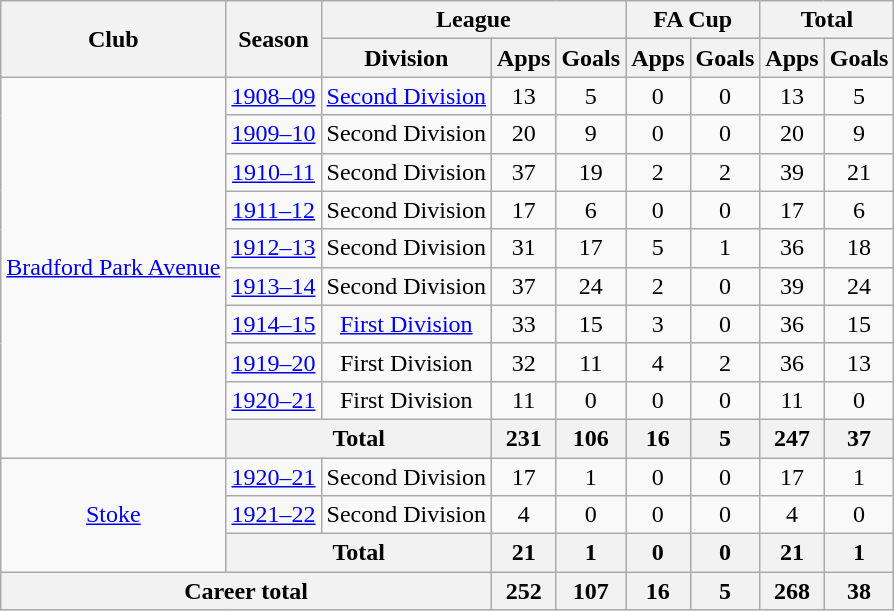<table class="wikitable" style="text-align: center;">
<tr>
<th rowspan="2">Club</th>
<th rowspan="2">Season</th>
<th colspan="3">League</th>
<th colspan="2">FA Cup</th>
<th colspan="2">Total</th>
</tr>
<tr>
<th>Division</th>
<th>Apps</th>
<th>Goals</th>
<th>Apps</th>
<th>Goals</th>
<th>Apps</th>
<th>Goals</th>
</tr>
<tr>
<td rowspan="10"><a href='#'>Bradford Park Avenue</a></td>
<td><a href='#'>1908–09</a></td>
<td><a href='#'>Second Division</a></td>
<td>13</td>
<td>5</td>
<td>0</td>
<td>0</td>
<td>13</td>
<td>5</td>
</tr>
<tr>
<td><a href='#'>1909–10</a></td>
<td>Second Division</td>
<td>20</td>
<td>9</td>
<td>0</td>
<td>0</td>
<td>20</td>
<td>9</td>
</tr>
<tr>
<td><a href='#'>1910–11</a></td>
<td>Second Division</td>
<td>37</td>
<td>19</td>
<td>2</td>
<td>2</td>
<td>39</td>
<td>21</td>
</tr>
<tr>
<td><a href='#'>1911–12</a></td>
<td>Second Division</td>
<td>17</td>
<td>6</td>
<td>0</td>
<td>0</td>
<td>17</td>
<td>6</td>
</tr>
<tr>
<td><a href='#'>1912–13</a></td>
<td>Second Division</td>
<td>31</td>
<td>17</td>
<td>5</td>
<td>1</td>
<td>36</td>
<td>18</td>
</tr>
<tr>
<td><a href='#'>1913–14</a></td>
<td>Second Division</td>
<td>37</td>
<td>24</td>
<td>2</td>
<td>0</td>
<td>39</td>
<td>24</td>
</tr>
<tr>
<td><a href='#'>1914–15</a></td>
<td><a href='#'>First Division</a></td>
<td>33</td>
<td>15</td>
<td>3</td>
<td>0</td>
<td>36</td>
<td>15</td>
</tr>
<tr>
<td><a href='#'>1919–20</a></td>
<td>First Division</td>
<td>32</td>
<td>11</td>
<td>4</td>
<td>2</td>
<td>36</td>
<td>13</td>
</tr>
<tr>
<td><a href='#'>1920–21</a></td>
<td>First Division</td>
<td>11</td>
<td>0</td>
<td>0</td>
<td>0</td>
<td>11</td>
<td>0</td>
</tr>
<tr>
<th colspan=2>Total</th>
<th>231</th>
<th>106</th>
<th>16</th>
<th>5</th>
<th>247</th>
<th>37</th>
</tr>
<tr>
<td rowspan="3"><a href='#'>Stoke</a></td>
<td><a href='#'>1920–21</a></td>
<td>Second Division</td>
<td>17</td>
<td>1</td>
<td>0</td>
<td>0</td>
<td>17</td>
<td>1</td>
</tr>
<tr>
<td><a href='#'>1921–22</a></td>
<td>Second Division</td>
<td>4</td>
<td>0</td>
<td>0</td>
<td>0</td>
<td>4</td>
<td>0</td>
</tr>
<tr>
<th colspan=2>Total</th>
<th>21</th>
<th>1</th>
<th>0</th>
<th>0</th>
<th>21</th>
<th>1</th>
</tr>
<tr>
<th colspan="3">Career total</th>
<th>252</th>
<th>107</th>
<th>16</th>
<th>5</th>
<th>268</th>
<th>38</th>
</tr>
</table>
